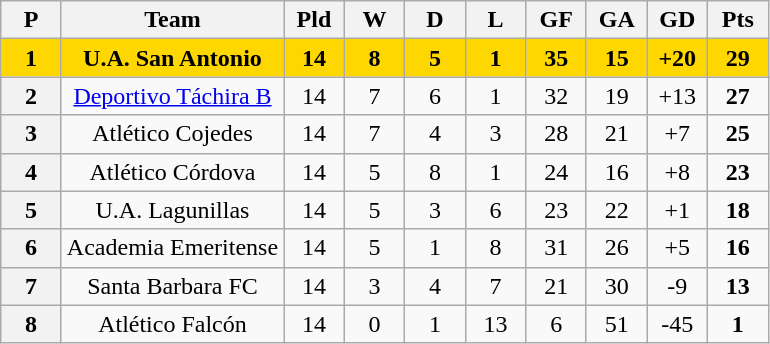<table class="wikitable" style="text-align: center;">
<tr>
<th width=33>P<br></th>
<th>Team<br></th>
<th width=33>Pld<br></th>
<th width=33>W<br></th>
<th width=33>D<br></th>
<th width=33>L<br></th>
<th width=33>GF<br></th>
<th width=33>GA<br></th>
<th width=33>GD<br></th>
<th width=33>Pts<br></th>
</tr>
<tr bgcolor="gold">
<td><strong>1</strong></td>
<td><strong>U.A. San Antonio</strong></td>
<td><strong>14</strong></td>
<td><strong>8</strong></td>
<td><strong>5</strong></td>
<td><strong>1</strong></td>
<td><strong>35</strong></td>
<td><strong>15</strong></td>
<td><strong>+20</strong></td>
<td><strong>29</strong></td>
</tr>
<tr>
<th>2</th>
<td><a href='#'>Deportivo Táchira B</a></td>
<td>14</td>
<td>7</td>
<td>6</td>
<td>1</td>
<td>32</td>
<td>19</td>
<td>+13</td>
<td><strong>27</strong></td>
</tr>
<tr>
<th>3</th>
<td>Atlético Cojedes</td>
<td>14</td>
<td>7</td>
<td>4</td>
<td>3</td>
<td>28</td>
<td>21</td>
<td>+7</td>
<td><strong>25</strong></td>
</tr>
<tr>
<th>4</th>
<td>Atlético Córdova</td>
<td>14</td>
<td>5</td>
<td>8</td>
<td>1</td>
<td>24</td>
<td>16</td>
<td>+8</td>
<td><strong>23</strong></td>
</tr>
<tr>
<th>5</th>
<td>U.A. Lagunillas</td>
<td>14</td>
<td>5</td>
<td>3</td>
<td>6</td>
<td>23</td>
<td>22</td>
<td>+1</td>
<td><strong>18</strong></td>
</tr>
<tr>
<th>6</th>
<td>Academia Emeritense</td>
<td>14</td>
<td>5</td>
<td>1</td>
<td>8</td>
<td>31</td>
<td>26</td>
<td>+5</td>
<td><strong>16</strong></td>
</tr>
<tr>
<th>7</th>
<td>Santa Barbara FC</td>
<td>14</td>
<td>3</td>
<td>4</td>
<td>7</td>
<td>21</td>
<td>30</td>
<td>-9</td>
<td><strong>13</strong></td>
</tr>
<tr>
<th>8</th>
<td>Atlético Falcón</td>
<td>14</td>
<td>0</td>
<td>1</td>
<td>13</td>
<td>6</td>
<td>51</td>
<td>-45</td>
<td><strong>1</strong></td>
</tr>
</table>
